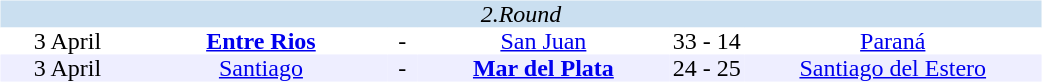<table width=700>
<tr>
<td width=700 valign="top"><br><table border=0 cellspacing=0 cellpadding=0 style="font-size: 100%; border-collapse: collapse;" width=100%>
<tr bgcolor="#CADFF0">
<td style="font-size:100%"; align="center" colspan="6"><em>2.Round</em></td>
</tr>
<tr align=center bgcolor=#FFFFFF>
<td width=90>3 April</td>
<td width=170><strong><a href='#'>Entre Rios</a></strong></td>
<td width=20>-</td>
<td width=170><a href='#'>San Juan</a></td>
<td width=50>33 - 14</td>
<td width=200><a href='#'>Paraná</a></td>
</tr>
<tr align=center bgcolor=#EEEEFF>
<td width=90>3 April</td>
<td width=170><a href='#'>Santiago</a></td>
<td width=20>-</td>
<td width=170><strong><a href='#'>Mar del Plata</a></strong></td>
<td width=50>24 - 25</td>
<td width=200><a href='#'>Santiago del Estero</a></td>
</tr>
</table>
</td>
</tr>
</table>
